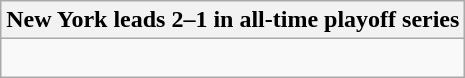<table class="wikitable collapsible collapsed">
<tr>
<th>New York leads 2–1 in all-time playoff series</th>
</tr>
<tr>
<td><br>

</td>
</tr>
</table>
